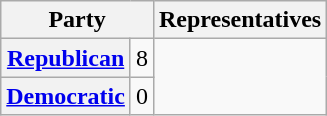<table class="wikitable sortable">
<tr>
<th colspan="2">Party</th>
<th>Representatives</th>
</tr>
<tr>
<th><a href='#'>Republican</a></th>
<td align="right">8</td>
</tr>
<tr>
<th><a href='#'>Democratic</a></th>
<td align="right">0</td>
</tr>
</table>
